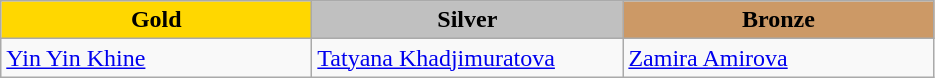<table class="wikitable" style="text-align:left">
<tr align="center">
<td width=200 bgcolor=gold><strong>Gold</strong></td>
<td width=200 bgcolor=silver><strong>Silver</strong></td>
<td width=200 bgcolor=CC9966><strong>Bronze</strong></td>
</tr>
<tr>
<td><a href='#'>Yin Yin Khine</a><br><em></em></td>
<td><a href='#'>Tatyana Khadjimuratova</a><br><em></em></td>
<td><a href='#'>Zamira Amirova</a><br><em></em></td>
</tr>
</table>
